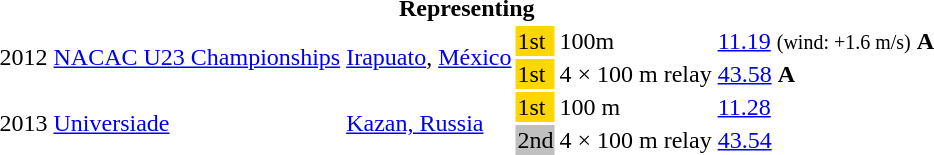<table>
<tr>
<th colspan="6">Representing </th>
</tr>
<tr>
<td rowspan=2>2012</td>
<td rowspan=2><a href='#'>NACAC U23 Championships</a></td>
<td rowspan=2><a href='#'>Irapuato</a>, <a href='#'>México</a></td>
<td bgcolor=gold>1st</td>
<td>100m</td>
<td><a href='#'>11.19</a> <small>(wind: +1.6 m/s)</small> <strong>A</strong></td>
</tr>
<tr>
<td bgcolor=gold>1st</td>
<td>4 × 100 m relay</td>
<td><a href='#'>43.58</a> <strong>A</strong></td>
</tr>
<tr>
<td rowspan=2>2013</td>
<td rowspan=2><a href='#'>Universiade</a></td>
<td rowspan=2><a href='#'>Kazan, Russia</a></td>
<td bgcolor=gold>1st</td>
<td>100 m</td>
<td><a href='#'>11.28</a></td>
</tr>
<tr>
<td style="background:silver;">2nd</td>
<td>4 × 100 m relay</td>
<td><a href='#'>43.54</a></td>
</tr>
</table>
